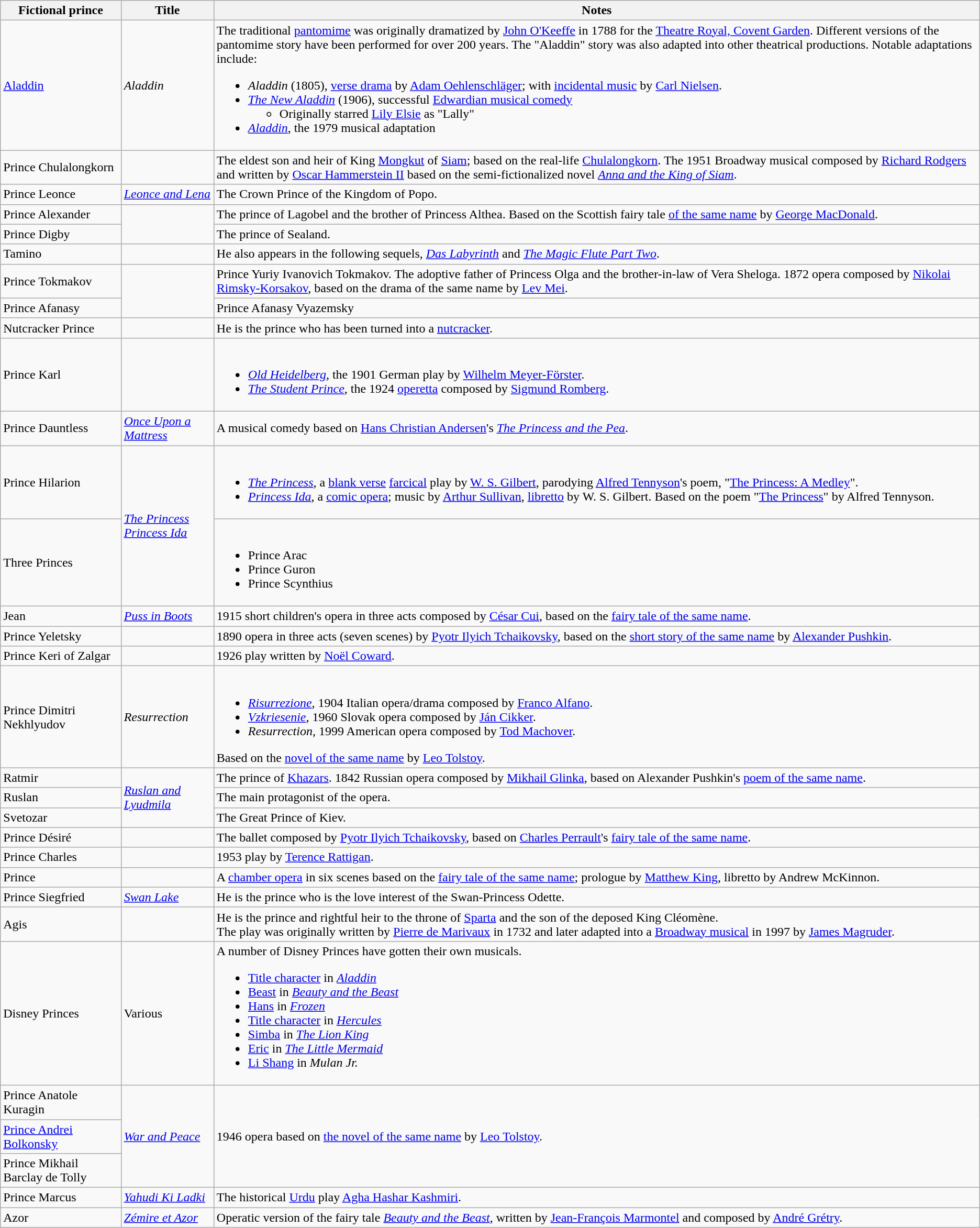<table class="wikitable sortable">
<tr>
<th>Fictional prince</th>
<th>Title</th>
<th class="unsortable">Notes</th>
</tr>
<tr>
<td><a href='#'>Aladdin</a></td>
<td><em>Aladdin</em></td>
<td>The traditional <a href='#'>pantomime</a> was originally dramatized by <a href='#'>John O'Keeffe</a> in 1788 for the <a href='#'>Theatre Royal, Covent Garden</a>. Different versions of the pantomime story have been performed for over 200 years. The "Aladdin" story was also adapted into other theatrical productions. Notable adaptations include:<br><ul><li><em>Aladdin</em> (1805), <a href='#'>verse drama</a> by <a href='#'>Adam Oehlenschläger</a>; with <a href='#'>incidental music</a> by <a href='#'>Carl Nielsen</a>.</li><li><em><a href='#'>The New Aladdin</a></em> (1906), successful <a href='#'>Edwardian musical comedy</a><ul><li>Originally starred <a href='#'>Lily Elsie</a> as "Lally"</li></ul></li><li><em><a href='#'>Aladdin</a></em>, the 1979 musical adaptation</li></ul></td>
</tr>
<tr>
<td>Prince Chulalongkorn</td>
<td><em></em></td>
<td>The eldest son and heir of King <a href='#'>Mongkut</a> of <a href='#'>Siam</a>; based on the real-life <a href='#'>Chulalongkorn</a>. The 1951 Broadway musical composed by <a href='#'>Richard Rodgers</a> and written by <a href='#'>Oscar Hammerstein II</a> based on the semi-fictionalized novel <em><a href='#'>Anna and the King of Siam</a></em>.</td>
</tr>
<tr>
<td>Prince Leonce</td>
<td><em><a href='#'>Leonce and Lena</a></em></td>
<td>The Crown Prince of the Kingdom of Popo.</td>
</tr>
<tr>
<td>Prince Alexander</td>
<td rowspan="2"><em></em></td>
<td>The prince of Lagobel and the brother of Princess Althea. Based on the Scottish fairy tale <a href='#'>of the same name</a> by <a href='#'>George MacDonald</a>.</td>
</tr>
<tr>
<td>Prince Digby</td>
<td>The prince of Sealand.</td>
</tr>
<tr>
<td>Tamino</td>
<td><em></em></td>
<td>He also appears in the following sequels, <em><a href='#'>Das Labyrinth</a></em> and <em><a href='#'>The Magic Flute Part Two</a></em>.</td>
</tr>
<tr>
<td>Prince Tokmakov</td>
<td rowspan="2"><em></em></td>
<td>Prince Yuriy Ivanovich Tokmakov. The adoptive father of Princess Olga and the brother-in-law of Vera Sheloga. 1872 opera composed by <a href='#'>Nikolai Rimsky-Korsakov</a>, based on the drama of the same name by <a href='#'>Lev Mei</a>.</td>
</tr>
<tr>
<td>Prince Afanasy</td>
<td>Prince Afanasy Vyazemsky</td>
</tr>
<tr>
<td>Nutcracker Prince</td>
<td><em></em></td>
<td>He is the prince who has been turned into a <a href='#'>nutcracker</a>.</td>
</tr>
<tr>
<td>Prince Karl</td>
<td></td>
<td><br><ul><li><em><a href='#'>Old Heidelberg</a></em>, the 1901 German play by <a href='#'>Wilhelm Meyer-Förster</a>.</li><li><em><a href='#'>The Student Prince</a></em>, the 1924 <a href='#'>operetta</a> composed by <a href='#'>Sigmund Romberg</a>.</li></ul></td>
</tr>
<tr>
<td>Prince Dauntless</td>
<td><em><a href='#'>Once Upon a Mattress</a></em></td>
<td>A musical comedy based on <a href='#'>Hans Christian Andersen</a>'s <em><a href='#'>The Princess and the Pea</a></em>.</td>
</tr>
<tr>
<td>Prince Hilarion</td>
<td rowspan="2"><em><a href='#'>The Princess</a></em><br><em><a href='#'>Princess Ida</a></em></td>
<td><br><ul><li><em><a href='#'>The Princess</a></em>, a <a href='#'>blank verse</a> <a href='#'>farcical</a> play by <a href='#'>W. S. Gilbert</a>, parodying <a href='#'>Alfred Tennyson</a>'s poem, "<a href='#'>The Princess: A Medley</a>".</li><li><em><a href='#'>Princess Ida</a></em>, a <a href='#'>comic opera</a>; music by <a href='#'>Arthur Sullivan</a>, <a href='#'>libretto</a> by W. S. Gilbert. Based on the poem "<a href='#'>The Princess</a>" by Alfred Tennyson.</li></ul></td>
</tr>
<tr>
<td>Three Princes</td>
<td><br><ul><li>Prince Arac</li><li>Prince Guron</li><li>Prince Scynthius</li></ul></td>
</tr>
<tr>
<td>Jean</td>
<td><em><a href='#'>Puss in Boots</a></em></td>
<td>1915 short children's opera in three acts composed by <a href='#'>César Cui</a>, based on the <a href='#'>fairy tale of the same name</a>.</td>
</tr>
<tr>
<td>Prince Yeletsky</td>
<td><em></em></td>
<td>1890 opera in three acts (seven scenes) by <a href='#'>Pyotr Ilyich Tchaikovsky</a>, based on the <a href='#'>short story of the same name</a> by <a href='#'>Alexander Pushkin</a>.</td>
</tr>
<tr>
<td>Prince Keri of Zalgar</td>
<td><em></em></td>
<td>1926 play written by <a href='#'>Noël Coward</a>.</td>
</tr>
<tr>
<td>Prince Dimitri Nekhlyudov</td>
<td><em>Resurrection</em></td>
<td><br><ul><li><em><a href='#'>Risurrezione</a></em>, 1904 Italian opera/drama composed by <a href='#'>Franco Alfano</a>.</li><li><em><a href='#'>Vzkriesenie</a></em>, 1960 Slovak opera composed by <a href='#'>Ján Cikker</a>.</li><li><em>Resurrection</em>, 1999 American opera composed by <a href='#'>Tod Machover</a>.</li></ul>Based on the <a href='#'>novel of the same name</a> by <a href='#'>Leo Tolstoy</a>.</td>
</tr>
<tr>
<td>Ratmir</td>
<td rowspan="3"><em><a href='#'>Ruslan and Lyudmila</a></em></td>
<td>The prince of <a href='#'>Khazars</a>. 1842 Russian opera composed by <a href='#'>Mikhail Glinka</a>, based on Alexander Pushkin's <a href='#'>poem of the same name</a>.</td>
</tr>
<tr>
<td>Ruslan</td>
<td>The main protagonist of the opera.</td>
</tr>
<tr>
<td>Svetozar</td>
<td>The Great Prince of Kiev.</td>
</tr>
<tr>
<td>Prince Désiré</td>
<td><em></em></td>
<td>The ballet composed by <a href='#'>Pyotr Ilyich Tchaikovsky</a>, based on <a href='#'>Charles Perrault</a>'s <a href='#'>fairy tale of the same name</a>.</td>
</tr>
<tr>
<td>Prince Charles</td>
<td><em></em></td>
<td>1953 play by <a href='#'>Terence Rattigan</a>.</td>
</tr>
<tr>
<td>Prince</td>
<td><em></em></td>
<td>A <a href='#'>chamber opera</a> in six scenes based on the <a href='#'>fairy tale of the same name</a>; prologue by <a href='#'>Matthew King</a>, libretto by Andrew McKinnon.</td>
</tr>
<tr>
<td>Prince Siegfried</td>
<td><em><a href='#'>Swan Lake</a></em></td>
<td>He is the prince who is the love interest of the Swan-Princess Odette.</td>
</tr>
<tr>
<td>Agis</td>
<td><em></em></td>
<td>He is the prince and rightful heir to the throne of <a href='#'>Sparta</a> and the son of the deposed King Cléomène.<br>The play was originally written by <a href='#'>Pierre de Marivaux</a> in 1732 and later adapted into a <a href='#'>Broadway musical</a> in 1997 by <a href='#'>James Magruder</a>.</td>
</tr>
<tr>
<td>Disney Princes</td>
<td>Various</td>
<td>A number of Disney Princes have gotten their own musicals.<br><ul><li><a href='#'>Title character</a> in <em><a href='#'>Aladdin</a></em></li><li><a href='#'>Beast</a> in <em><a href='#'>Beauty and the Beast</a></em></li><li><a href='#'>Hans</a> in <em><a href='#'>Frozen</a></em></li><li><a href='#'>Title character</a> in <em><a href='#'>Hercules</a></em></li><li><a href='#'>Simba</a> in <em><a href='#'>The Lion King</a></em></li><li><a href='#'>Eric</a> in <em><a href='#'>The Little Mermaid</a></em></li><li><a href='#'>Li Shang</a> in <em>Mulan Jr.</em></li></ul></td>
</tr>
<tr>
<td>Prince Anatole Kuragin</td>
<td rowspan="3"><em><a href='#'>War and Peace</a></em></td>
<td rowspan="3">1946 opera based on <a href='#'>the novel of the same name</a> by <a href='#'>Leo Tolstoy</a>.</td>
</tr>
<tr>
<td><a href='#'>Prince Andrei Bolkonsky</a></td>
</tr>
<tr>
<td>Prince Mikhail Barclay de Tolly</td>
</tr>
<tr>
<td>Prince Marcus</td>
<td><em><a href='#'>Yahudi Ki Ladki</a></em></td>
<td>The historical <a href='#'>Urdu</a> play <a href='#'>Agha Hashar Kashmiri</a>.</td>
</tr>
<tr>
<td>Azor</td>
<td><em><a href='#'>Zémire et Azor</a></em></td>
<td>Operatic version of the fairy tale <em><a href='#'>Beauty and the Beast</a></em>, written by <a href='#'>Jean-François Marmontel</a> and composed by <a href='#'>André Grétry</a>.</td>
</tr>
</table>
